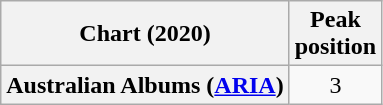<table class="wikitable plainrowheaders" style="text-align:center">
<tr>
<th scope="col">Chart (2020)</th>
<th scope="col">Peak<br>position</th>
</tr>
<tr>
<th scope="row">Australian Albums (<a href='#'>ARIA</a>)</th>
<td>3</td>
</tr>
</table>
